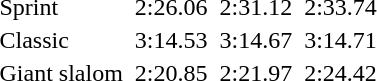<table>
<tr>
<td>Sprint</td>
<td></td>
<td>2:26.06</td>
<td></td>
<td>2:31.12</td>
<td></td>
<td>2:33.74</td>
</tr>
<tr>
<td>Classic</td>
<td></td>
<td>3:14.53</td>
<td></td>
<td>3:14.67</td>
<td></td>
<td>3:14.71</td>
</tr>
<tr>
<td>Giant slalom</td>
<td></td>
<td>2:20.85</td>
<td></td>
<td>2:21.97</td>
<td></td>
<td>2:24.42</td>
</tr>
</table>
